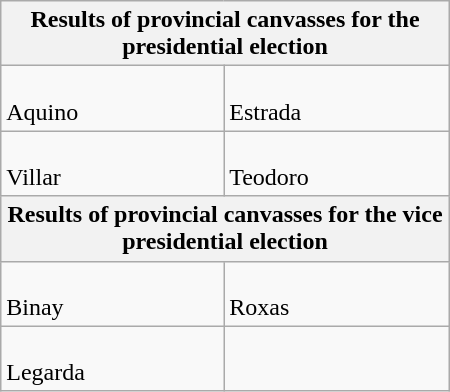<table class="wikitable" style="float:right; margin:1em 1em 1em 0; width:300px;">
<tr>
<th colspan=2>Results of provincial canvasses for the presidential election</th>
</tr>
<tr>
<td><br>Aquino</td>
<td><br>Estrada</td>
</tr>
<tr>
<td><br>Villar</td>
<td><br>Teodoro</td>
</tr>
<tr>
<th colspan=2>Results of provincial canvasses for the vice presidential election</th>
</tr>
<tr>
<td><br>Binay</td>
<td><br>Roxas</td>
</tr>
<tr>
<td><br>Legarda</td>
<td></td>
</tr>
</table>
